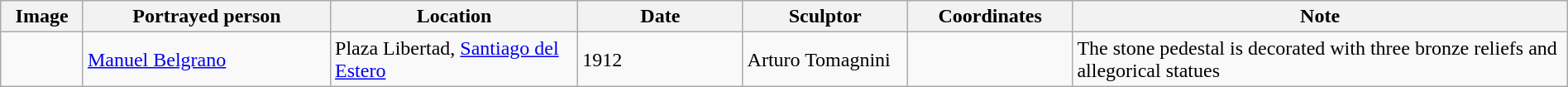<table class="wikitable sortable"  style="width:100%;">
<tr>
<th width="5%" align="left" class="unsortable">Image</th>
<th width="15%" align="left">Portrayed person</th>
<th width="15%" align="left">Location</th>
<th width="10%" align="left">Date</th>
<th width="10%" align="left">Sculptor</th>
<th width="10%" align="left">Coordinates</th>
<th width="30%" align="left">Note</th>
</tr>
<tr>
<td></td>
<td><a href='#'>Manuel Belgrano</a></td>
<td>Plaza Libertad, <a href='#'>Santiago del Estero</a></td>
<td>1912</td>
<td>Arturo Tomagnini</td>
<td></td>
<td>The stone pedestal is decorated with three bronze reliefs and allegorical statues</td>
</tr>
</table>
